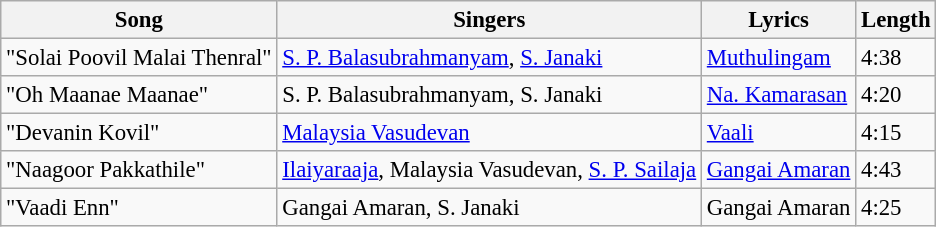<table class="wikitable" style="font-size:95%;">
<tr>
<th>Song</th>
<th>Singers</th>
<th>Lyrics</th>
<th>Length</th>
</tr>
<tr>
<td>"Solai Poovil Malai Thenral"</td>
<td><a href='#'>S. P. Balasubrahmanyam</a>, <a href='#'>S. Janaki</a></td>
<td><a href='#'>Muthulingam</a></td>
<td>4:38</td>
</tr>
<tr>
<td>"Oh Maanae Maanae"</td>
<td>S. P. Balasubrahmanyam, S. Janaki</td>
<td><a href='#'>Na. Kamarasan</a></td>
<td>4:20</td>
</tr>
<tr>
<td>"Devanin Kovil"</td>
<td><a href='#'>Malaysia Vasudevan</a></td>
<td><a href='#'>Vaali</a></td>
<td>4:15</td>
</tr>
<tr>
<td>"Naagoor Pakkathile"</td>
<td><a href='#'>Ilaiyaraaja</a>, Malaysia Vasudevan, <a href='#'>S. P. Sailaja</a></td>
<td><a href='#'>Gangai Amaran</a></td>
<td>4:43</td>
</tr>
<tr>
<td>"Vaadi Enn"</td>
<td>Gangai Amaran, S. Janaki</td>
<td>Gangai Amaran</td>
<td>4:25</td>
</tr>
</table>
